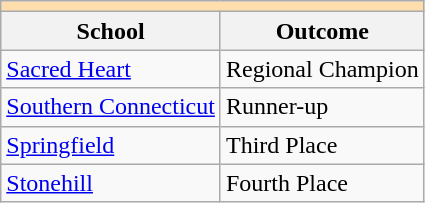<table class="wikitable" style="float:left; margin-right:1em;">
<tr>
<th colspan="3" style="background:#ffdead;"></th>
</tr>
<tr>
<th>School</th>
<th>Outcome</th>
</tr>
<tr>
<td><a href='#'>Sacred Heart</a></td>
<td>Regional Champion</td>
</tr>
<tr>
<td><a href='#'>Southern Connecticut</a></td>
<td>Runner-up</td>
</tr>
<tr>
<td><a href='#'>Springfield</a></td>
<td>Third Place</td>
</tr>
<tr>
<td><a href='#'>Stonehill</a></td>
<td>Fourth Place</td>
</tr>
</table>
